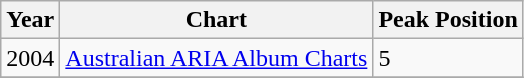<table class="wikitable">
<tr>
<th>Year</th>
<th>Chart</th>
<th>Peak Position</th>
</tr>
<tr>
<td>2004</td>
<td><a href='#'>Australian ARIA Album Charts</a></td>
<td>5</td>
</tr>
<tr>
</tr>
</table>
